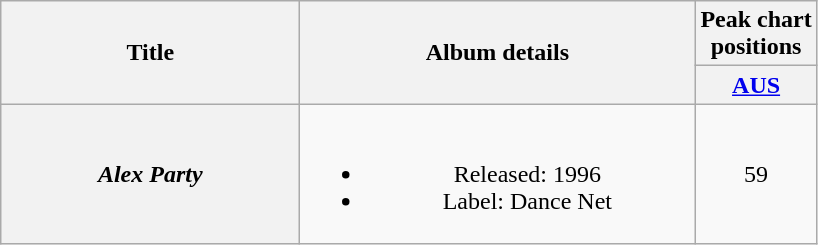<table class="wikitable plainrowheaders" style="text-align:center;" border="1">
<tr>
<th scope="col" rowspan="2" style="width:12em;">Title</th>
<th scope="col" rowspan="2" style="width:16em;">Album details</th>
<th scope="col" colspan="1">Peak chart<br>positions</th>
</tr>
<tr>
<th scope="col" style="text-align:center;"><a href='#'>AUS</a><br></th>
</tr>
<tr>
<th scope="row"><em>Alex Party</em></th>
<td><br><ul><li>Released: 1996</li><li>Label: Dance Net</li></ul></td>
<td align="center">59</td>
</tr>
</table>
